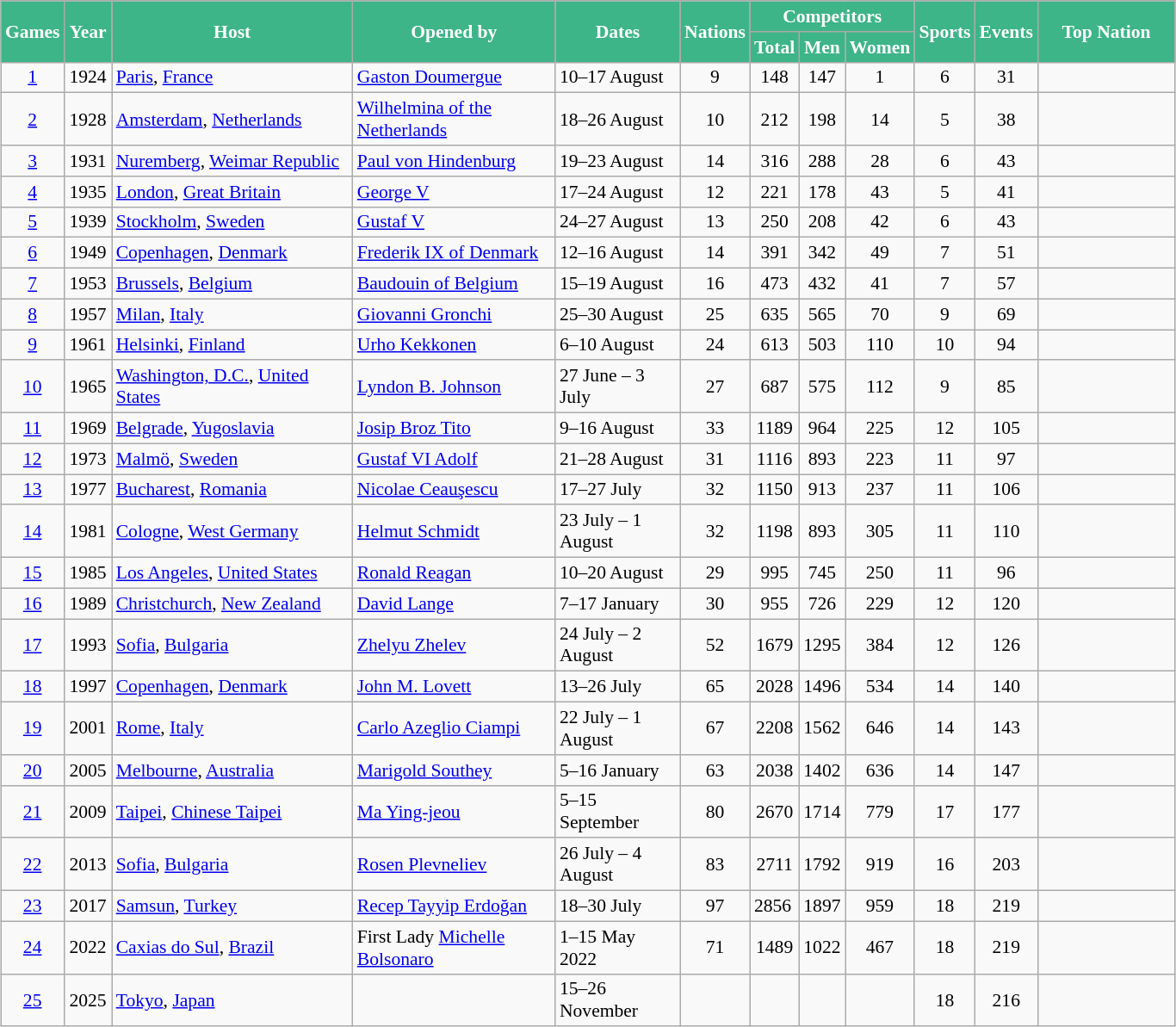<table class="sortable wikitable" style="margin:1em auto; font-size: 90%" width= align="center">
<tr>
<th rowspan=2 style="background:#3EB489; color:white;" width=30>Games</th>
<th rowspan=2 style="background:#3EB489; color:white;" width=30>Year</th>
<th rowspan=2 style="background:#3EB489; color:white;" width=180>Host</th>
<th rowspan=2 style="background:#3EB489; color:white;" width=150>Opened by</th>
<th rowspan=2 style="background:#3EB489; color:white;" width=90>Dates</th>
<th rowspan=2 style="background:#3EB489; color:white;" width=30>Nations</th>
<th colspan=3 style="background:#3EB489; color:white;" width=30>Competitors</th>
<th rowspan=2 style="background:#3EB489; color:white;" width=30>Sports</th>
<th rowspan=2 style="background:#3EB489; color:white;" width=30>Events</th>
<th rowspan=2 style="background:#3EB489; color:white;" width=100>Top Nation</th>
</tr>
<tr>
<th style="background:#3EB489; color:white;">Total</th>
<th style="background:#3EB489; color:white;">Men</th>
<th style="background:#3EB489; color:white;">Women</th>
</tr>
<tr>
<td align=center><a href='#'>1</a></td>
<td align=center>1924</td>
<td align=left> <a href='#'>Paris</a>, <a href='#'>France</a></td>
<td align=left><a href='#'>Gaston Doumergue</a></td>
<td align=left>10–17 August</td>
<td align=center>9</td>
<td align=center>148</td>
<td align=center>147</td>
<td align=center>1</td>
<td align=center>6</td>
<td align=center>31</td>
<td></td>
</tr>
<tr>
<td align=center><a href='#'>2</a></td>
<td align=center>1928</td>
<td align=left> <a href='#'>Amsterdam</a>, <a href='#'>Netherlands</a></td>
<td align=left><a href='#'>Wilhelmina of the Netherlands</a></td>
<td align=left>18–26 August</td>
<td align=center>10</td>
<td align=center>212</td>
<td align=center>198</td>
<td align=center>14</td>
<td align=center>5</td>
<td align=center>38</td>
<td></td>
</tr>
<tr>
<td align=center><a href='#'>3</a></td>
<td align=center>1931</td>
<td align=left> <a href='#'>Nuremberg</a>, <a href='#'>Weimar Republic</a></td>
<td align=left><a href='#'>Paul von Hindenburg</a></td>
<td align=left>19–23 August</td>
<td align=center>14</td>
<td align=center>316</td>
<td align=center>288</td>
<td align=center>28</td>
<td align=center>6</td>
<td align=center>43</td>
<td></td>
</tr>
<tr>
<td align=center><a href='#'>4</a></td>
<td align=center>1935</td>
<td align=left> <a href='#'>London</a>, <a href='#'>Great Britain</a></td>
<td align=left><a href='#'>George V</a></td>
<td align=left>17–24 August</td>
<td align=center>12</td>
<td align=center>221</td>
<td align=center>178</td>
<td align=center>43</td>
<td align=center>5</td>
<td align=center>41</td>
<td></td>
</tr>
<tr>
<td align=center><a href='#'>5</a></td>
<td align=center>1939</td>
<td align=left> <a href='#'>Stockholm</a>, <a href='#'>Sweden</a></td>
<td align=left><a href='#'>Gustaf V</a></td>
<td align=left>24–27 August</td>
<td align=center>13</td>
<td align=center>250</td>
<td align=center>208</td>
<td align=center>42</td>
<td align=center>6</td>
<td align=center>43</td>
<td></td>
</tr>
<tr>
<td align=center><a href='#'>6</a></td>
<td align=center>1949</td>
<td align=left> <a href='#'>Copenhagen</a>, <a href='#'>Denmark</a></td>
<td align=left><a href='#'>Frederik IX of Denmark</a></td>
<td align=left>12–16 August</td>
<td align=center>14</td>
<td align=center>391</td>
<td align=center>342</td>
<td align=center>49</td>
<td align=center>7</td>
<td align=center>51</td>
<td></td>
</tr>
<tr>
<td align=center><a href='#'>7</a></td>
<td align=center>1953</td>
<td align=left> <a href='#'>Brussels</a>, <a href='#'>Belgium</a></td>
<td align=left><a href='#'>Baudouin of Belgium</a></td>
<td align=left>15–19 August</td>
<td align=center>16</td>
<td align=center>473</td>
<td align=center>432</td>
<td align=center>41</td>
<td align=center>7</td>
<td align=center>57</td>
<td></td>
</tr>
<tr>
<td align=center><a href='#'>8</a></td>
<td align=center>1957</td>
<td align=left> <a href='#'>Milan</a>, <a href='#'>Italy</a></td>
<td align=left><a href='#'>Giovanni Gronchi</a></td>
<td align=left>25–30 August</td>
<td align=center>25</td>
<td align=center>635</td>
<td align=center>565</td>
<td align=center>70</td>
<td align=center>9</td>
<td align=center>69</td>
<td></td>
</tr>
<tr>
<td align=center><a href='#'>9</a></td>
<td align=center>1961</td>
<td align=left> <a href='#'>Helsinki</a>, <a href='#'>Finland</a></td>
<td align=left><a href='#'>Urho Kekkonen</a></td>
<td align=left>6–10 August</td>
<td align=center>24</td>
<td align=center>613</td>
<td align=center>503</td>
<td align=center>110</td>
<td align=center>10</td>
<td align=center>94</td>
<td></td>
</tr>
<tr>
<td align=center><a href='#'>10</a></td>
<td align=center>1965</td>
<td align=left> <a href='#'>Washington, D.C.</a>, <a href='#'>United States</a></td>
<td align=left><a href='#'>Lyndon B. Johnson</a></td>
<td align=left>27 June – 3 July</td>
<td align=center>27</td>
<td align=center>687</td>
<td align=center>575</td>
<td align=center>112</td>
<td align=center>9</td>
<td align=center>85</td>
<td></td>
</tr>
<tr>
<td align=center><a href='#'>11</a></td>
<td align=center>1969</td>
<td align=left> <a href='#'>Belgrade</a>, <a href='#'>Yugoslavia</a></td>
<td align=left><a href='#'>Josip Broz Tito</a></td>
<td align=left>9–16 August</td>
<td align=center>33</td>
<td align=center>1189</td>
<td align=center>964</td>
<td align=center>225</td>
<td align=center>12</td>
<td align=center>105</td>
<td></td>
</tr>
<tr>
<td align=center><a href='#'>12</a></td>
<td align=center>1973</td>
<td align=left> <a href='#'>Malmö</a>, <a href='#'>Sweden</a></td>
<td align=left><a href='#'>Gustaf VI Adolf</a></td>
<td align=left>21–28 August</td>
<td align=center>31</td>
<td align=center>1116</td>
<td align=center>893</td>
<td align=center>223</td>
<td align=center>11</td>
<td align=center>97</td>
<td></td>
</tr>
<tr>
<td align=center><a href='#'>13</a></td>
<td align=center>1977</td>
<td align=left> <a href='#'>Bucharest</a>, <a href='#'>Romania</a></td>
<td align=left><a href='#'>Nicolae Ceauşescu</a></td>
<td align=left>17–27 July</td>
<td align=center>32</td>
<td align=center>1150</td>
<td align=center>913</td>
<td align=center>237</td>
<td align=center>11</td>
<td align=center>106</td>
<td></td>
</tr>
<tr>
<td align=center><a href='#'>14</a></td>
<td align=center>1981</td>
<td align=left> <a href='#'>Cologne</a>, <a href='#'>West Germany</a></td>
<td align=left><a href='#'>Helmut Schmidt</a></td>
<td align=left>23 July – 1 August</td>
<td align=center>32</td>
<td align=center>1198</td>
<td align=center>893</td>
<td align=center>305</td>
<td align=center>11</td>
<td align=center>110</td>
<td></td>
</tr>
<tr>
<td align=center><a href='#'>15</a></td>
<td align=center>1985</td>
<td align=left> <a href='#'>Los Angeles</a>, <a href='#'>United States</a></td>
<td align=left><a href='#'>Ronald Reagan</a></td>
<td align=left>10–20 August</td>
<td align=center>29</td>
<td align=center>995</td>
<td align=center>745</td>
<td align=center>250</td>
<td align=center>11</td>
<td align=center>96</td>
<td></td>
</tr>
<tr>
<td align=center><a href='#'>16</a></td>
<td align=center>1989</td>
<td align=left> <a href='#'>Christchurch</a>, <a href='#'>New Zealand</a></td>
<td align=left><a href='#'>David Lange</a></td>
<td align=left>7–17 January</td>
<td align=center>30</td>
<td align=center>955</td>
<td align=center>726</td>
<td align=center>229</td>
<td align=center>12</td>
<td align=center>120</td>
<td></td>
</tr>
<tr>
<td align=center><a href='#'>17</a></td>
<td align=center>1993</td>
<td align=left> <a href='#'>Sofia</a>, <a href='#'>Bulgaria</a></td>
<td align=left><a href='#'>Zhelyu Zhelev</a></td>
<td align=left>24 July – 2 August</td>
<td align=center>52</td>
<td align=center>1679</td>
<td align=center>1295</td>
<td align=center>384</td>
<td align=center>12</td>
<td align=center>126</td>
<td></td>
</tr>
<tr>
<td align=center><a href='#'>18</a></td>
<td align=center>1997</td>
<td align=left> <a href='#'>Copenhagen</a>, <a href='#'>Denmark</a></td>
<td align=left><a href='#'>John M. Lovett</a></td>
<td align=left>13–26 July</td>
<td align=center>65</td>
<td align=center>2028</td>
<td align=center>1496</td>
<td align=center>534</td>
<td align=center>14</td>
<td align=center>140</td>
<td></td>
</tr>
<tr>
<td align=center><a href='#'>19</a></td>
<td align=center>2001</td>
<td align=left> <a href='#'>Rome</a>, <a href='#'>Italy</a></td>
<td align=left><a href='#'>Carlo Azeglio Ciampi</a></td>
<td align=left>22 July – 1 August</td>
<td align=center>67</td>
<td align=center>2208</td>
<td align=center>1562</td>
<td align=center>646</td>
<td align=center>14</td>
<td align=center>143</td>
<td></td>
</tr>
<tr>
<td align=center><a href='#'>20</a></td>
<td align=center>2005</td>
<td align=left> <a href='#'>Melbourne</a>, <a href='#'>Australia</a></td>
<td align=left><a href='#'>Marigold Southey</a></td>
<td align=left>5–16 January</td>
<td align=center>63</td>
<td align=center>2038</td>
<td align=center>1402</td>
<td align=center>636</td>
<td align=center>14</td>
<td align=center>147</td>
<td></td>
</tr>
<tr>
<td align=center><a href='#'>21</a></td>
<td align=center>2009</td>
<td align=left> <a href='#'>Taipei</a>, <a href='#'>Chinese Taipei</a> </td>
<td align=left><a href='#'>Ma Ying-jeou</a></td>
<td align=left>5–15 September</td>
<td align=center>80</td>
<td align=center>2670</td>
<td align=center>1714</td>
<td align=center>779</td>
<td align=center>17</td>
<td align=center>177</td>
<td></td>
</tr>
<tr>
<td align=center><a href='#'>22</a></td>
<td align=center>2013</td>
<td align=left> <a href='#'>Sofia</a>, <a href='#'>Bulgaria</a></td>
<td align=left><a href='#'>Rosen Plevneliev</a></td>
<td align=left>26 July – 4 August</td>
<td align=center>83</td>
<td align=center>2711</td>
<td align=center>1792</td>
<td align=center>919</td>
<td align=center>16</td>
<td align=center>203</td>
<td></td>
</tr>
<tr>
<td align=center><a href='#'>23</a></td>
<td align=center>2017</td>
<td align=left> <a href='#'>Samsun</a>, <a href='#'>Turkey</a></td>
<td align=left><a href='#'>Recep Tayyip Erdoğan</a></td>
<td align=left>18–30 July</td>
<td align=center>97</td>
<td 6=center>2856</td>
<td align=center>1897</td>
<td align=center>959</td>
<td align=center>18</td>
<td align=center>219</td>
<td></td>
</tr>
<tr>
<td align=center><a href='#'>24</a></td>
<td align=center>2022</td>
<td align=left> <a href='#'>Caxias do Sul</a>, <a href='#'>Brazil</a></td>
<td align=left>First Lady <a href='#'>Michelle Bolsonaro</a></td>
<td align=left>1–15 May 2022</td>
<td align=center>71</td>
<td align=center>1489</td>
<td align=center>1022</td>
<td align=center>467</td>
<td align=center>18</td>
<td align=center>219</td>
<td></td>
</tr>
<tr>
<td align=center><a href='#'>25</a></td>
<td align=center>2025</td>
<td align=left> <a href='#'>Tokyo</a>, <a href='#'>Japan</a></td>
<td align=left></td>
<td align=left>15–26 November</td>
<td align=center></td>
<td></td>
<td></td>
<td></td>
<td align=center>18</td>
<td align=center>216</td>
</tr>
</table>
